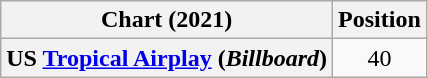<table class="wikitable plainrowheaders" style="text-align:center">
<tr>
<th scope="col">Chart (2021)</th>
<th scope="col">Position</th>
</tr>
<tr>
<th scope="row">US <a href='#'>Tropical Airplay</a> (<em>Billboard</em>)</th>
<td>40</td>
</tr>
</table>
